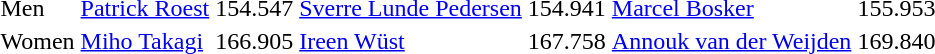<table>
<tr>
<td>Men<br></td>
<td><a href='#'>Patrick Roest</a><br></td>
<td>154.547</td>
<td><a href='#'>Sverre Lunde Pedersen</a><br></td>
<td>154.941</td>
<td><a href='#'>Marcel Bosker</a><br></td>
<td>155.953</td>
</tr>
<tr>
<td>Women<br></td>
<td><a href='#'>Miho Takagi</a><br></td>
<td>166.905</td>
<td><a href='#'>Ireen Wüst</a><br></td>
<td>167.758</td>
<td><a href='#'>Annouk van der Weijden</a><br></td>
<td>169.840</td>
</tr>
</table>
